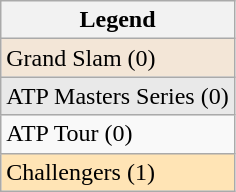<table class=wikitable>
<tr>
<th>Legend</th>
</tr>
<tr bgcolor=f3e6d7>
<td>Grand Slam (0)</td>
</tr>
<tr bgcolor=e9e9e9>
<td>ATP Masters Series (0)</td>
</tr>
<tr bgcolor=>
<td>ATP Tour (0)</td>
</tr>
<tr bgcolor=moccasin>
<td>Challengers (1)</td>
</tr>
</table>
